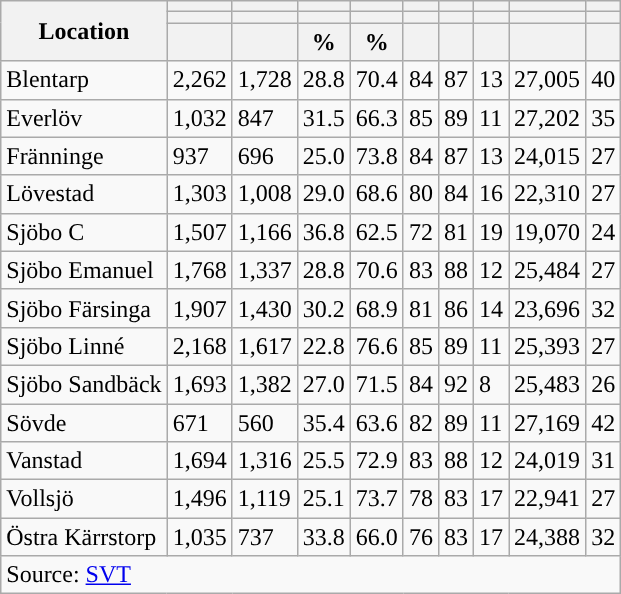<table role="presentation" class="wikitable sortable mw-collapsible">
<tr>
<th rowspan="3">Location</th>
<th></th>
<th></th>
<th></th>
<th></th>
<th></th>
<th></th>
<th></th>
<th></th>
<th></th>
</tr>
<tr>
<th></th>
<th></th>
<th style="background:"></th>
<th style="background:"></th>
<th></th>
<th></th>
<th></th>
<th></th>
<th></th>
</tr>
<tr>
<th data-sort-type="number"></th>
<th data-sort-type="number"></th>
<th data-sort-type="number">%</th>
<th data-sort-type="number">%</th>
<th data-sort-type="number"></th>
<th data-sort-type="number"></th>
<th data-sort-type="number"></th>
<th data-sort-type="number"></th>
<th data-sort-type="number"></th>
</tr>
<tr>
<td align="left">Blentarp</td>
<td>2,262</td>
<td>1,728</td>
<td>28.8</td>
<td>70.4</td>
<td>84</td>
<td>87</td>
<td>13</td>
<td>27,005</td>
<td>40</td>
</tr>
<tr>
<td align="left">Everlöv</td>
<td>1,032</td>
<td>847</td>
<td>31.5</td>
<td>66.3</td>
<td>85</td>
<td>89</td>
<td>11</td>
<td>27,202</td>
<td>35</td>
</tr>
<tr>
<td align="left">Fränninge</td>
<td>937</td>
<td>696</td>
<td>25.0</td>
<td>73.8</td>
<td>84</td>
<td>87</td>
<td>13</td>
<td>24,015</td>
<td>27</td>
</tr>
<tr>
<td align="left">Lövestad</td>
<td>1,303</td>
<td>1,008</td>
<td>29.0</td>
<td>68.6</td>
<td>80</td>
<td>84</td>
<td>16</td>
<td>22,310</td>
<td>27</td>
</tr>
<tr>
<td align="left">Sjöbo C</td>
<td>1,507</td>
<td>1,166</td>
<td>36.8</td>
<td>62.5</td>
<td>72</td>
<td>81</td>
<td>19</td>
<td>19,070</td>
<td>24</td>
</tr>
<tr>
<td align="left">Sjöbo Emanuel</td>
<td>1,768</td>
<td>1,337</td>
<td>28.8</td>
<td>70.6</td>
<td>83</td>
<td>88</td>
<td>12</td>
<td>25,484</td>
<td>27</td>
</tr>
<tr>
<td align="left">Sjöbo Färsinga</td>
<td>1,907</td>
<td>1,430</td>
<td>30.2</td>
<td>68.9</td>
<td>81</td>
<td>86</td>
<td>14</td>
<td>23,696</td>
<td>32</td>
</tr>
<tr>
<td align="left">Sjöbo Linné</td>
<td>2,168</td>
<td>1,617</td>
<td>22.8</td>
<td>76.6</td>
<td>85</td>
<td>89</td>
<td>11</td>
<td>25,393</td>
<td>27</td>
</tr>
<tr>
<td align="left">Sjöbo Sandbäck</td>
<td>1,693</td>
<td>1,382</td>
<td>27.0</td>
<td>71.5</td>
<td>84</td>
<td>92</td>
<td>8</td>
<td>25,483</td>
<td>26</td>
</tr>
<tr>
<td align="left">Sövde</td>
<td>671</td>
<td>560</td>
<td>35.4</td>
<td>63.6</td>
<td>82</td>
<td>89</td>
<td>11</td>
<td>27,169</td>
<td>42</td>
</tr>
<tr>
<td align="left">Vanstad</td>
<td>1,694</td>
<td>1,316</td>
<td>25.5</td>
<td>72.9</td>
<td>83</td>
<td>88</td>
<td>12</td>
<td>24,019</td>
<td>31</td>
</tr>
<tr>
<td align="left">Vollsjö</td>
<td>1,496</td>
<td>1,119</td>
<td>25.1</td>
<td>73.7</td>
<td>78</td>
<td>83</td>
<td>17</td>
<td>22,941</td>
<td>27</td>
</tr>
<tr>
<td align="left">Östra Kärrstorp</td>
<td>1,035</td>
<td>737</td>
<td>33.8</td>
<td>66.0</td>
<td>76</td>
<td>83</td>
<td>17</td>
<td>24,388</td>
<td>32</td>
</tr>
<tr>
<td colspan="10" align="left">Source: <a href='#'>SVT</a></td>
</tr>
</table>
